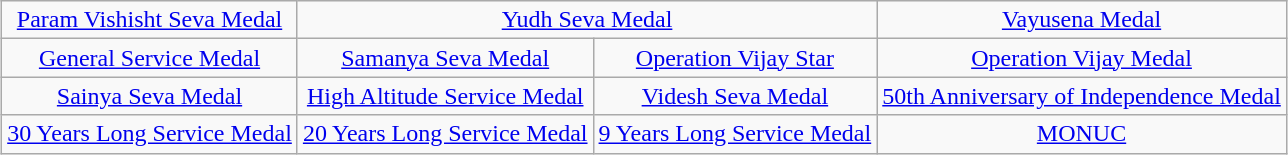<table class="wikitable" style="margin:1em auto; text-align:center;">
<tr>
<td><a href='#'>Param Vishisht Seva Medal</a></td>
<td colspan="2"><a href='#'>Yudh Seva Medal</a></td>
<td><a href='#'>Vayusena Medal</a></td>
</tr>
<tr>
<td><a href='#'>General Service Medal</a></td>
<td><a href='#'>Samanya Seva Medal</a></td>
<td><a href='#'>Operation Vijay Star</a></td>
<td><a href='#'>Operation Vijay Medal</a></td>
</tr>
<tr>
<td><a href='#'>Sainya Seva Medal</a></td>
<td><a href='#'>High Altitude Service Medal</a></td>
<td><a href='#'>Videsh Seva Medal</a></td>
<td><a href='#'>50th Anniversary of Independence Medal</a></td>
</tr>
<tr>
<td><a href='#'>30 Years Long Service Medal</a></td>
<td><a href='#'>20 Years Long Service Medal</a></td>
<td><a href='#'>9 Years Long Service Medal</a></td>
<td><a href='#'>MONUC</a></td>
</tr>
</table>
